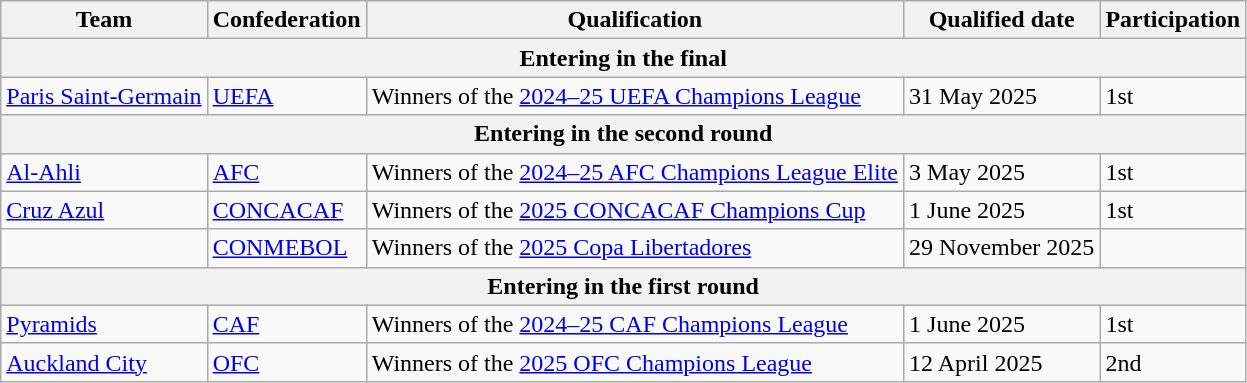<table class="wikitable">
<tr>
<th>Team</th>
<th>Confederation</th>
<th>Qualification</th>
<th>Qualified date</th>
<th>Participation</th>
</tr>
<tr>
<th colspan=5>Entering in the final</th>
</tr>
<tr>
<td> <a href='#'>Paris Saint-Germain</a></td>
<td><a href='#'>UEFA</a></td>
<td>Winners of the <a href='#'>2024–25 UEFA Champions League</a></td>
<td>31 May 2025</td>
<td>1st</td>
</tr>
<tr>
<th colspan=5>Entering in the second round</th>
</tr>
<tr>
<td> <a href='#'>Al-Ahli</a></td>
<td><a href='#'>AFC</a></td>
<td>Winners of the <a href='#'>2024–25 AFC Champions League Elite</a></td>
<td>3 May 2025</td>
<td>1st</td>
</tr>
<tr>
<td> <a href='#'>Cruz Azul</a></td>
<td><a href='#'>CONCACAF</a></td>
<td>Winners of the <a href='#'>2025 CONCACAF Champions Cup</a></td>
<td>1 June 2025</td>
<td>1st</td>
</tr>
<tr>
<td></td>
<td><a href='#'>CONMEBOL</a></td>
<td>Winners of the <a href='#'>2025 Copa Libertadores</a></td>
<td>29 November 2025</td>
<td></td>
</tr>
<tr>
<th colspan=5>Entering in the first round</th>
</tr>
<tr>
<td> <a href='#'>Pyramids</a></td>
<td><a href='#'>CAF</a></td>
<td>Winners of the <a href='#'>2024–25 CAF Champions League</a></td>
<td>1 June 2025</td>
<td>1st</td>
</tr>
<tr>
<td> <a href='#'>Auckland City</a></td>
<td><a href='#'>OFC</a></td>
<td>Winners of the <a href='#'>2025 OFC Champions League</a></td>
<td>12 April 2025</td>
<td>2nd </td>
</tr>
</table>
